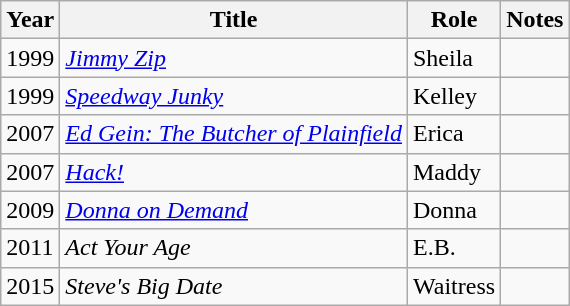<table class="wikitable">
<tr>
<th>Year</th>
<th>Title</th>
<th>Role</th>
<th>Notes</th>
</tr>
<tr>
<td>1999</td>
<td><em><a href='#'>Jimmy Zip</a></em></td>
<td>Sheila</td>
<td></td>
</tr>
<tr>
<td>1999</td>
<td><em><a href='#'>Speedway Junky</a></em></td>
<td>Kelley</td>
<td></td>
</tr>
<tr>
<td>2007</td>
<td><em><a href='#'>Ed Gein: The Butcher of Plainfield</a></em></td>
<td>Erica</td>
<td></td>
</tr>
<tr>
<td>2007</td>
<td><em><a href='#'>Hack!</a></em></td>
<td>Maddy</td>
<td></td>
</tr>
<tr>
<td>2009</td>
<td><em><a href='#'>Donna on Demand</a></em></td>
<td>Donna</td>
<td></td>
</tr>
<tr>
<td>2011</td>
<td><em>Act Your Age</em></td>
<td>E.B.</td>
<td></td>
</tr>
<tr>
<td>2015</td>
<td><em>Steve's Big Date</em></td>
<td>Waitress</td>
<td></td>
</tr>
</table>
